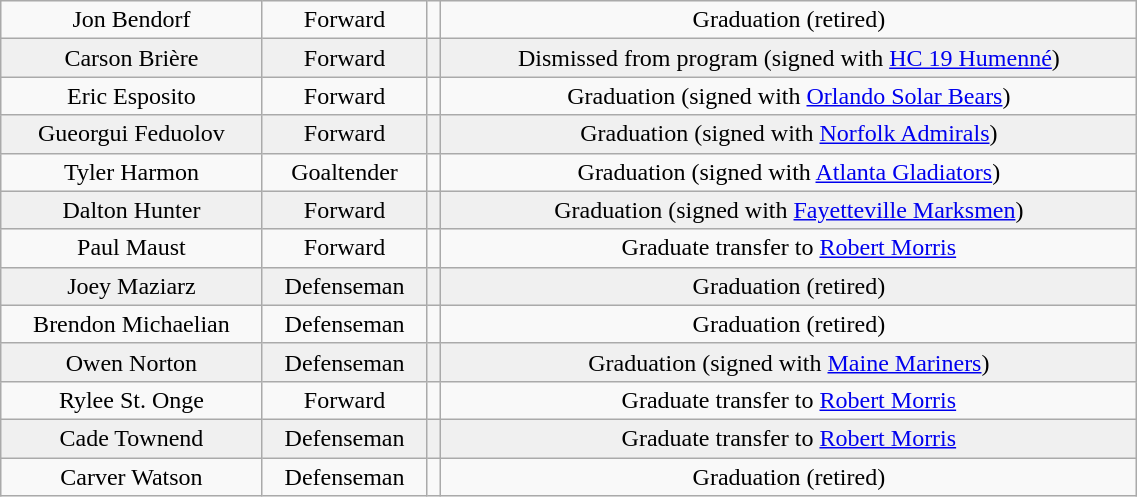<table class="wikitable" width="60%">
<tr align="center" bgcolor="">
<td>Jon Bendorf</td>
<td>Forward</td>
<td></td>
<td>Graduation (retired)</td>
</tr>
<tr align="center" bgcolor="f0f0f0">
<td>Carson Brière</td>
<td>Forward</td>
<td></td>
<td>Dismissed from program (signed with <a href='#'>HC 19 Humenné</a>)</td>
</tr>
<tr align="center" bgcolor="">
<td>Eric Esposito</td>
<td>Forward</td>
<td></td>
<td>Graduation (signed with <a href='#'>Orlando Solar Bears</a>)</td>
</tr>
<tr align="center" bgcolor="f0f0f0">
<td>Gueorgui Feduolov</td>
<td>Forward</td>
<td></td>
<td>Graduation (signed with <a href='#'>Norfolk Admirals</a>)</td>
</tr>
<tr align="center" bgcolor="">
<td>Tyler Harmon</td>
<td>Goaltender</td>
<td></td>
<td>Graduation (signed with <a href='#'>Atlanta Gladiators</a>)</td>
</tr>
<tr align="center" bgcolor="f0f0f0">
<td>Dalton Hunter</td>
<td>Forward</td>
<td></td>
<td>Graduation (signed with <a href='#'>Fayetteville Marksmen</a>)</td>
</tr>
<tr align="center" bgcolor="">
<td>Paul Maust</td>
<td>Forward</td>
<td></td>
<td>Graduate transfer to <a href='#'>Robert Morris</a></td>
</tr>
<tr align="center" bgcolor="f0f0f0">
<td>Joey Maziarz</td>
<td>Defenseman</td>
<td></td>
<td>Graduation (retired)</td>
</tr>
<tr align="center" bgcolor="">
<td>Brendon Michaelian</td>
<td>Defenseman</td>
<td></td>
<td>Graduation (retired)</td>
</tr>
<tr align="center" bgcolor="f0f0f0">
<td>Owen Norton</td>
<td>Defenseman</td>
<td></td>
<td>Graduation (signed with <a href='#'>Maine Mariners</a>)</td>
</tr>
<tr align="center" bgcolor="">
<td>Rylee St. Onge</td>
<td>Forward</td>
<td></td>
<td>Graduate transfer to <a href='#'>Robert Morris</a></td>
</tr>
<tr align="center" bgcolor="f0f0f0">
<td>Cade Townend</td>
<td>Defenseman</td>
<td></td>
<td>Graduate transfer to <a href='#'>Robert Morris</a></td>
</tr>
<tr align="center" bgcolor="">
<td>Carver Watson</td>
<td>Defenseman</td>
<td></td>
<td>Graduation (retired)</td>
</tr>
</table>
